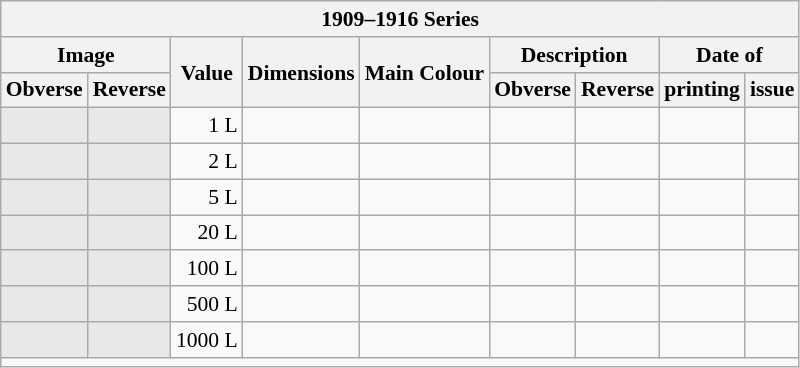<table class="wikitable" style="font-size: 90%">
<tr>
<th colspan="9">1909–1916 Series</th>
</tr>
<tr>
<th colspan="2">Image</th>
<th rowspan="2">Value</th>
<th rowspan="2">Dimensions</th>
<th rowspan="2">Main Colour</th>
<th colspan="2">Description</th>
<th colspan="2">Date of</th>
</tr>
<tr>
<th>Obverse</th>
<th>Reverse</th>
<th>Obverse</th>
<th>Reverse</th>
<th>printing</th>
<th>issue</th>
</tr>
<tr>
<td align="center" bgcolor="#E8E8E8"></td>
<td align="center" bgcolor="#E8E8E8"></td>
<td align=right>1 L</td>
<td></td>
<td></td>
<td></td>
<td></td>
<td></td>
<td></td>
</tr>
<tr>
<td align="center" bgcolor="#E8E8E8"></td>
<td align="center" bgcolor="#E8E8E8"></td>
<td align=right>2 L</td>
<td></td>
<td></td>
<td></td>
<td></td>
<td></td>
<td></td>
</tr>
<tr>
<td align="center" bgcolor="#E8E8E8"></td>
<td align="center" bgcolor="#E8E8E8"></td>
<td align=right>5 L</td>
<td></td>
<td></td>
<td></td>
<td></td>
<td></td>
<td></td>
</tr>
<tr>
<td align="center" bgcolor="#E8E8E8"></td>
<td align="center" bgcolor="#E8E8E8"></td>
<td align=right>20 L</td>
<td></td>
<td></td>
<td></td>
<td></td>
<td></td>
<td></td>
</tr>
<tr>
<td align="center" bgcolor="#E8E8E8"></td>
<td align="center" bgcolor="#E8E8E8"></td>
<td align=right>100 L</td>
<td></td>
<td></td>
<td></td>
<td></td>
<td></td>
<td></td>
</tr>
<tr>
<td align="center" bgcolor="#E8E8E8"></td>
<td align="center" bgcolor="#E8E8E8"></td>
<td align=right>500 L</td>
<td></td>
<td></td>
<td></td>
<td></td>
<td></td>
<td></td>
</tr>
<tr>
<td align="center" bgcolor="#E8E8E8"></td>
<td align="center" bgcolor="#E8E8E8"></td>
<td align=right>1000 L</td>
<td></td>
<td></td>
<td></td>
<td></td>
<td></td>
<td></td>
</tr>
<tr>
<td colspan="9"></td>
</tr>
</table>
